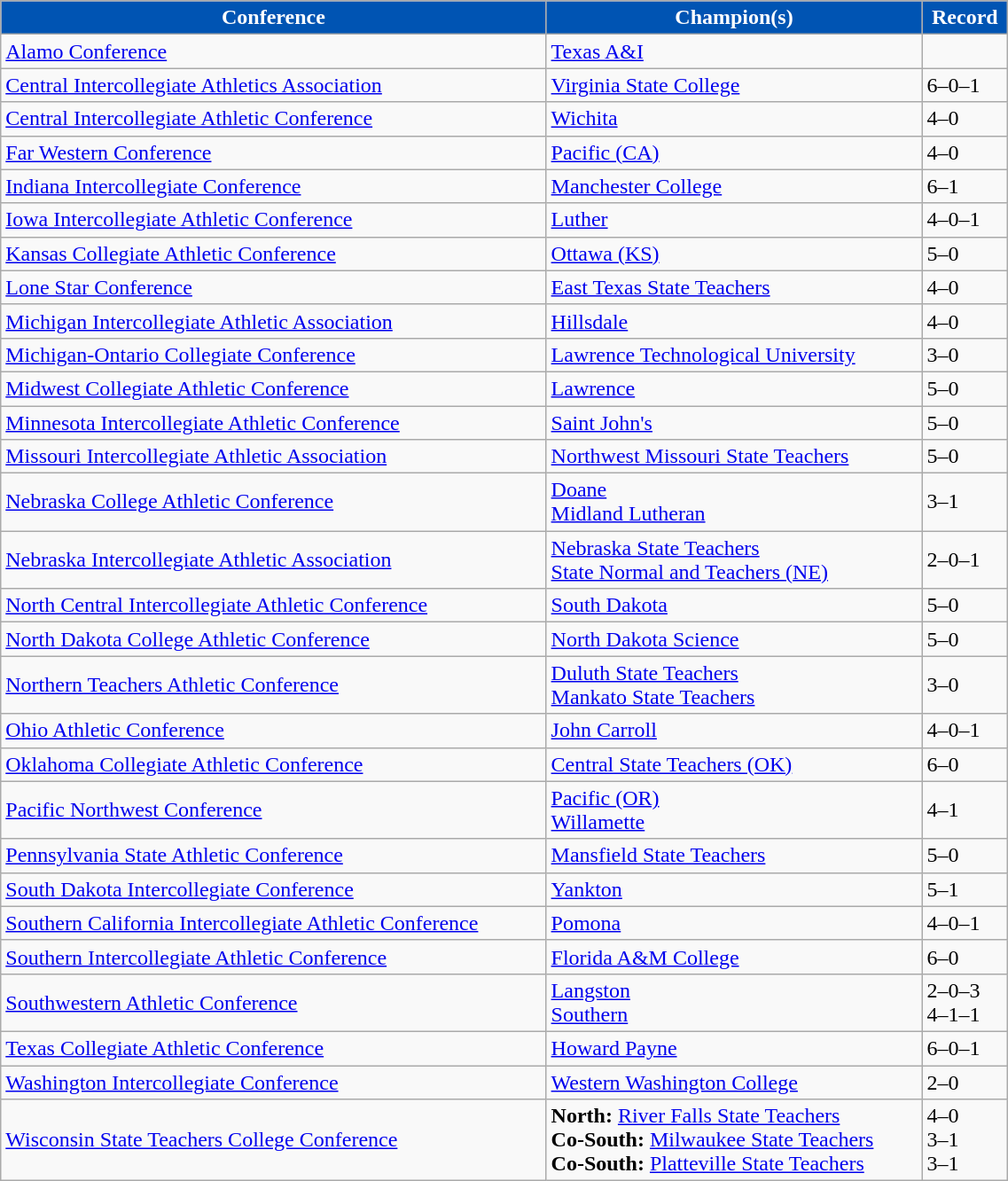<table class="wikitable" width="60%">
<tr>
<th style="background:#0054B3; color:#FFFFFF;">Conference</th>
<th style="background:#0054B3; color:#FFFFFF;">Champion(s)</th>
<th style="background:#0054B3; color:#FFFFFF;">Record</th>
</tr>
<tr align="left">
<td><a href='#'>Alamo Conference</a></td>
<td><a href='#'>Texas A&I</a></td>
<td></td>
</tr>
<tr align="left"">
<td><a href='#'>Central Intercollegiate Athletics Association</a></td>
<td><a href='#'>Virginia State College</a></td>
<td>6–0–1</td>
</tr>
<tr align="left">
<td><a href='#'>Central Intercollegiate Athletic Conference</a></td>
<td><a href='#'>Wichita</a></td>
<td>4–0</td>
</tr>
<tr align="left">
<td><a href='#'>Far Western Conference</a></td>
<td><a href='#'>Pacific (CA)</a></td>
<td>4–0</td>
</tr>
<tr align="left">
<td><a href='#'>Indiana Intercollegiate Conference</a></td>
<td><a href='#'>Manchester College</a></td>
<td>6–1</td>
</tr>
<tr align="left">
<td><a href='#'>Iowa Intercollegiate Athletic Conference</a></td>
<td><a href='#'>Luther</a></td>
<td>4–0–1</td>
</tr>
<tr align="left">
<td><a href='#'>Kansas Collegiate Athletic Conference</a></td>
<td><a href='#'>Ottawa (KS)</a></td>
<td>5–0</td>
</tr>
<tr align="left">
<td><a href='#'>Lone Star Conference</a></td>
<td><a href='#'>East Texas State Teachers</a></td>
<td>4–0</td>
</tr>
<tr align="left"">
<td><a href='#'>Michigan Intercollegiate Athletic Association</a></td>
<td><a href='#'>Hillsdale</a></td>
<td>4–0</td>
</tr>
<tr align="left">
<td><a href='#'>Michigan-Ontario Collegiate Conference</a></td>
<td><a href='#'>Lawrence Technological University</a></td>
<td>3–0</td>
</tr>
<tr align="left">
<td><a href='#'>Midwest Collegiate Athletic Conference</a></td>
<td><a href='#'>Lawrence</a></td>
<td>5–0</td>
</tr>
<tr align="left">
<td><a href='#'>Minnesota Intercollegiate Athletic Conference</a></td>
<td><a href='#'>Saint John's</a></td>
<td>5–0</td>
</tr>
<tr align="left">
<td><a href='#'>Missouri Intercollegiate Athletic Association</a></td>
<td><a href='#'>Northwest Missouri State Teachers</a></td>
<td>5–0</td>
</tr>
<tr align="left">
<td><a href='#'>Nebraska College Athletic Conference</a></td>
<td><a href='#'>Doane</a><br><a href='#'>Midland Lutheran</a></td>
<td>3–1</td>
</tr>
<tr align="left">
<td><a href='#'>Nebraska Intercollegiate Athletic Association</a></td>
<td><a href='#'>Nebraska State Teachers</a><br><a href='#'>State Normal and Teachers (NE)</a></td>
<td>2–0–1</td>
</tr>
<tr align="left">
<td><a href='#'>North Central Intercollegiate Athletic Conference</a></td>
<td><a href='#'>South Dakota</a></td>
<td>5–0</td>
</tr>
<tr align="left">
<td><a href='#'>North Dakota College Athletic Conference</a></td>
<td><a href='#'>North Dakota Science</a></td>
<td>5–0</td>
</tr>
<tr align="left">
<td><a href='#'>Northern Teachers Athletic Conference</a></td>
<td><a href='#'>Duluth State Teachers</a><br><a href='#'>Mankato State Teachers</a></td>
<td>3–0</td>
</tr>
<tr align="left">
<td><a href='#'>Ohio Athletic Conference</a></td>
<td><a href='#'>John Carroll</a></td>
<td>4–0–1</td>
</tr>
<tr align="left">
<td><a href='#'>Oklahoma Collegiate Athletic Conference</a></td>
<td><a href='#'>Central State Teachers (OK)</a></td>
<td>6–0</td>
</tr>
<tr align="left">
<td><a href='#'>Pacific Northwest Conference</a></td>
<td><a href='#'>Pacific (OR)</a><br><a href='#'>Willamette</a></td>
<td>4–1</td>
</tr>
<tr align="left">
<td><a href='#'>Pennsylvania State Athletic Conference</a></td>
<td><a href='#'>Mansfield State Teachers</a></td>
<td>5–0</td>
</tr>
<tr align="left">
<td><a href='#'>South Dakota Intercollegiate Conference</a></td>
<td><a href='#'>Yankton</a></td>
<td>5–1</td>
</tr>
<tr align="left">
<td><a href='#'>Southern California Intercollegiate Athletic Conference</a></td>
<td><a href='#'>Pomona</a></td>
<td>4–0–1</td>
</tr>
<tr align="left">
<td><a href='#'>Southern Intercollegiate Athletic Conference</a></td>
<td><a href='#'>Florida A&M College</a></td>
<td>6–0</td>
</tr>
<tr align="left">
<td><a href='#'>Southwestern Athletic Conference</a></td>
<td><a href='#'>Langston</a><br><a href='#'>Southern</a></td>
<td>2–0–3<br>4–1–1</td>
</tr>
<tr align="left">
<td><a href='#'>Texas Collegiate Athletic Conference</a></td>
<td><a href='#'>Howard Payne</a></td>
<td>6–0–1</td>
</tr>
<tr align="left">
<td><a href='#'>Washington Intercollegiate Conference</a></td>
<td><a href='#'>Western Washington College</a></td>
<td>2–0</td>
</tr>
<tr align="left">
<td><a href='#'>Wisconsin State Teachers College Conference</a></td>
<td><strong>North:</strong> <a href='#'>River Falls State Teachers</a><br><strong>Co-South:</strong> <a href='#'>Milwaukee State Teachers</a><br><strong>Co-South:</strong> <a href='#'>Platteville State Teachers</a></td>
<td>4–0<br>3–1<br>3–1</td>
</tr>
</table>
